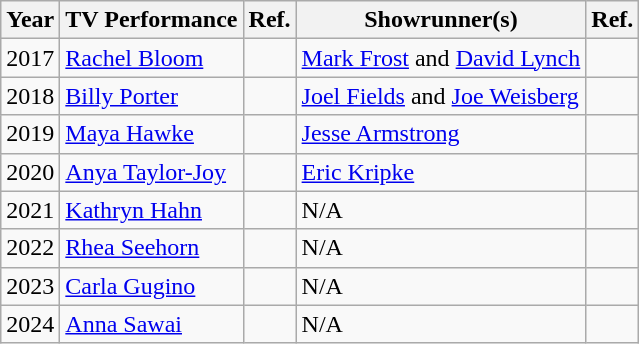<table class="wikitable sortable">
<tr>
<th bgcolor="#efefef">Year</th>
<th bgcolor="#efefef" class=unsortable>TV Performance</th>
<th bgcolor="#efefef" class=unsortable>Ref.</th>
<th bgcolor="#efefef" class=unsortable>Showrunner(s)</th>
<th bgcolor="#efefef" class=unsortable>Ref.</th>
</tr>
<tr>
<td>2017</td>
<td><a href='#'>Rachel Bloom</a></td>
<td align="center"></td>
<td><a href='#'>Mark Frost</a> and <a href='#'>David Lynch</a></td>
<td align="center"></td>
</tr>
<tr>
<td>2018</td>
<td><a href='#'>Billy Porter</a></td>
<td align="center"></td>
<td><a href='#'>Joel Fields</a> and <a href='#'>Joe Weisberg</a></td>
<td align="center"></td>
</tr>
<tr>
<td>2019</td>
<td><a href='#'>Maya Hawke</a></td>
<td align="center"></td>
<td><a href='#'>Jesse Armstrong</a></td>
<td align="center"></td>
</tr>
<tr>
<td>2020</td>
<td><a href='#'>Anya Taylor-Joy</a></td>
<td align="center"></td>
<td><a href='#'>Eric Kripke</a></td>
<td align="center"></td>
</tr>
<tr>
<td>2021</td>
<td><a href='#'>Kathryn Hahn</a></td>
<td align="center"></td>
<td>N/A</td>
<td align="center"></td>
</tr>
<tr>
<td>2022</td>
<td><a href='#'>Rhea Seehorn</a></td>
<td align="center"></td>
<td>N/A</td>
<td></td>
</tr>
<tr>
<td>2023</td>
<td><a href='#'>Carla Gugino</a></td>
<td align="center"></td>
<td>N/A</td>
<td></td>
</tr>
<tr>
<td>2024</td>
<td><a href='#'>Anna Sawai</a></td>
<td align="center"></td>
<td>N/A</td>
<td></td>
</tr>
</table>
